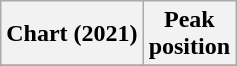<table class="wikitable sortable plainrowheaders" style="text-align:center">
<tr>
<th scope="col">Chart (2021)</th>
<th scope="col">Peak<br> position</th>
</tr>
<tr>
</tr>
</table>
